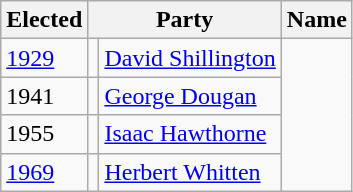<table class="wikitable">
<tr>
<th>Elected</th>
<th colspan=2>Party</th>
<th>Name</th>
</tr>
<tr>
<td><a href='#'>1929</a></td>
<td></td>
<td><a href='#'>David Shillington</a></td>
</tr>
<tr>
<td>1941</td>
<td></td>
<td><a href='#'>George Dougan</a></td>
</tr>
<tr>
<td>1955</td>
<td></td>
<td><a href='#'>Isaac Hawthorne</a></td>
</tr>
<tr>
<td><a href='#'>1969</a></td>
<td></td>
<td><a href='#'>Herbert Whitten</a></td>
</tr>
</table>
